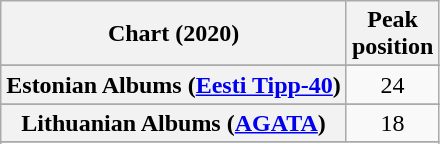<table class="wikitable sortable plainrowheaders" style="text-align:center">
<tr>
<th scope="col">Chart (2020)</th>
<th scope="col">Peak<br>position</th>
</tr>
<tr>
</tr>
<tr>
</tr>
<tr>
</tr>
<tr>
</tr>
<tr>
</tr>
<tr>
</tr>
<tr>
</tr>
<tr>
<th scope="row">Estonian Albums (<a href='#'>Eesti Tipp-40</a>)</th>
<td>24</td>
</tr>
<tr>
</tr>
<tr>
</tr>
<tr>
</tr>
<tr>
</tr>
<tr>
<th scope="row">Lithuanian Albums (<a href='#'>AGATA</a>)</th>
<td>18</td>
</tr>
<tr>
</tr>
<tr>
</tr>
<tr>
</tr>
<tr>
</tr>
<tr>
</tr>
<tr>
</tr>
<tr>
</tr>
</table>
